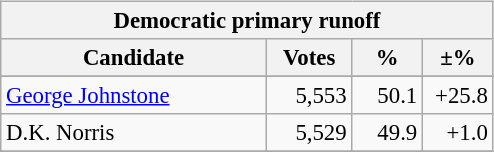<table class="wikitable" align="left" style="margin: 1em 1em 1em 0; font-size: 95%;">
<tr>
<th colspan="4">Democratic primary runoff</th>
</tr>
<tr>
<th colspan="1" style="width: 170px">Candidate</th>
<th style="width: 50px">Votes</th>
<th style="width: 40px">%</th>
<th style="width: 40px">±%</th>
</tr>
<tr>
</tr>
<tr>
<td><a href='#'>George Johnstone</a></td>
<td align="right">5,553</td>
<td align="right">50.1</td>
<td align="right">+25.8</td>
</tr>
<tr>
<td>D.K. Norris</td>
<td align="right">5,529</td>
<td align="right">49.9</td>
<td align="right">+1.0</td>
</tr>
<tr>
</tr>
</table>
